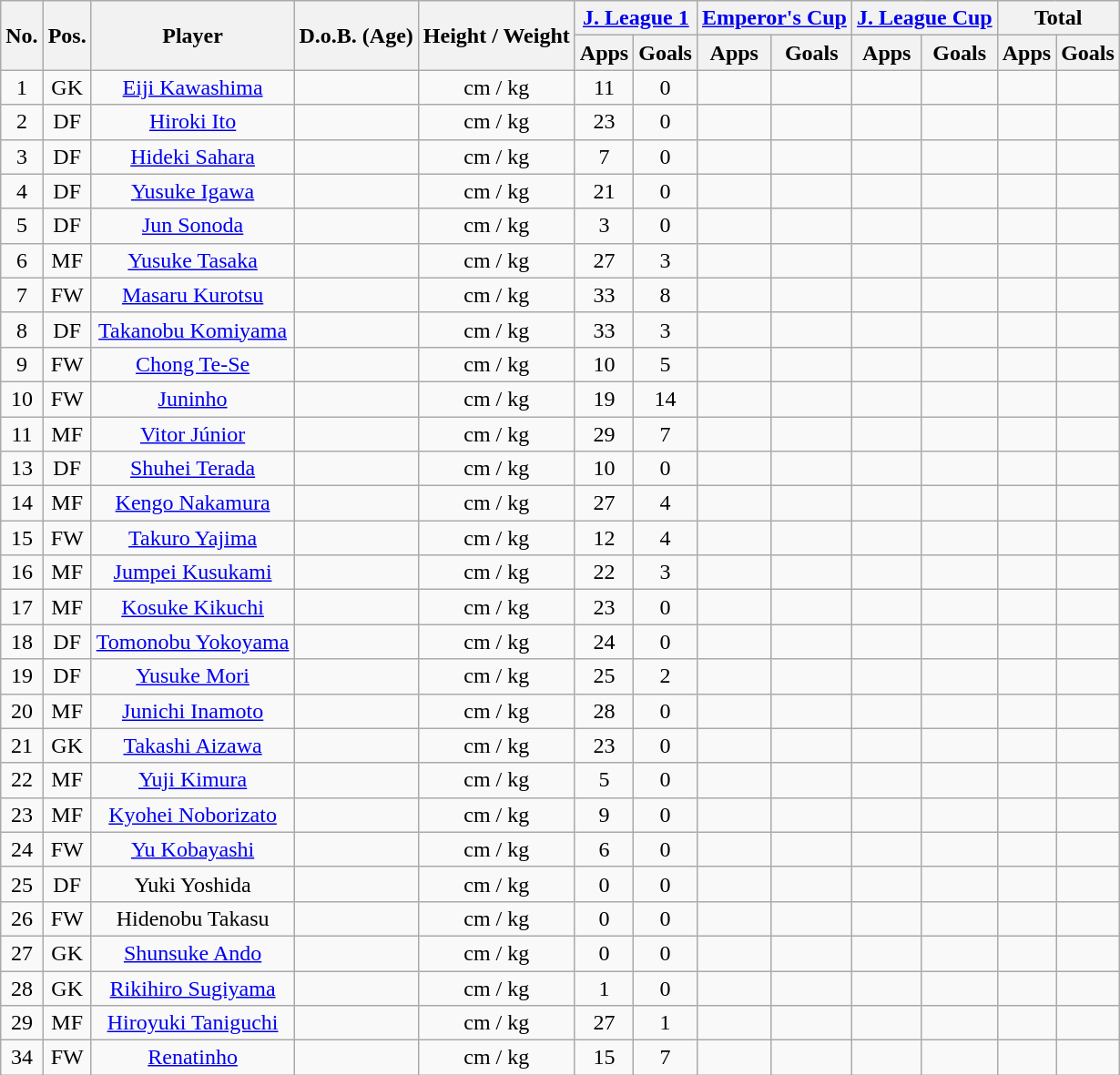<table class="wikitable" style="text-align:center;">
<tr>
<th rowspan="2">No.</th>
<th rowspan="2">Pos.</th>
<th rowspan="2">Player</th>
<th rowspan="2">D.o.B. (Age)</th>
<th rowspan="2">Height / Weight</th>
<th colspan="2"><a href='#'>J. League 1</a></th>
<th colspan="2"><a href='#'>Emperor's Cup</a></th>
<th colspan="2"><a href='#'>J. League Cup</a></th>
<th colspan="2">Total</th>
</tr>
<tr>
<th>Apps</th>
<th>Goals</th>
<th>Apps</th>
<th>Goals</th>
<th>Apps</th>
<th>Goals</th>
<th>Apps</th>
<th>Goals</th>
</tr>
<tr>
<td>1</td>
<td>GK</td>
<td><a href='#'>Eiji Kawashima</a></td>
<td></td>
<td>cm / kg</td>
<td>11</td>
<td>0</td>
<td></td>
<td></td>
<td></td>
<td></td>
<td></td>
<td></td>
</tr>
<tr>
<td>2</td>
<td>DF</td>
<td><a href='#'>Hiroki Ito</a></td>
<td></td>
<td>cm / kg</td>
<td>23</td>
<td>0</td>
<td></td>
<td></td>
<td></td>
<td></td>
<td></td>
<td></td>
</tr>
<tr>
<td>3</td>
<td>DF</td>
<td><a href='#'>Hideki Sahara</a></td>
<td></td>
<td>cm / kg</td>
<td>7</td>
<td>0</td>
<td></td>
<td></td>
<td></td>
<td></td>
<td></td>
<td></td>
</tr>
<tr>
<td>4</td>
<td>DF</td>
<td><a href='#'>Yusuke Igawa</a></td>
<td></td>
<td>cm / kg</td>
<td>21</td>
<td>0</td>
<td></td>
<td></td>
<td></td>
<td></td>
<td></td>
<td></td>
</tr>
<tr>
<td>5</td>
<td>DF</td>
<td><a href='#'>Jun Sonoda</a></td>
<td></td>
<td>cm / kg</td>
<td>3</td>
<td>0</td>
<td></td>
<td></td>
<td></td>
<td></td>
<td></td>
<td></td>
</tr>
<tr>
<td>6</td>
<td>MF</td>
<td><a href='#'>Yusuke Tasaka</a></td>
<td></td>
<td>cm / kg</td>
<td>27</td>
<td>3</td>
<td></td>
<td></td>
<td></td>
<td></td>
<td></td>
<td></td>
</tr>
<tr>
<td>7</td>
<td>FW</td>
<td><a href='#'>Masaru Kurotsu</a></td>
<td></td>
<td>cm / kg</td>
<td>33</td>
<td>8</td>
<td></td>
<td></td>
<td></td>
<td></td>
<td></td>
<td></td>
</tr>
<tr>
<td>8</td>
<td>DF</td>
<td><a href='#'>Takanobu Komiyama</a></td>
<td></td>
<td>cm / kg</td>
<td>33</td>
<td>3</td>
<td></td>
<td></td>
<td></td>
<td></td>
<td></td>
<td></td>
</tr>
<tr>
<td>9</td>
<td>FW</td>
<td><a href='#'>Chong Te-Se</a></td>
<td></td>
<td>cm / kg</td>
<td>10</td>
<td>5</td>
<td></td>
<td></td>
<td></td>
<td></td>
<td></td>
<td></td>
</tr>
<tr>
<td>10</td>
<td>FW</td>
<td><a href='#'>Juninho</a></td>
<td></td>
<td>cm / kg</td>
<td>19</td>
<td>14</td>
<td></td>
<td></td>
<td></td>
<td></td>
<td></td>
<td></td>
</tr>
<tr>
<td>11</td>
<td>MF</td>
<td><a href='#'>Vitor Júnior</a></td>
<td></td>
<td>cm / kg</td>
<td>29</td>
<td>7</td>
<td></td>
<td></td>
<td></td>
<td></td>
<td></td>
<td></td>
</tr>
<tr>
<td>13</td>
<td>DF</td>
<td><a href='#'>Shuhei Terada</a></td>
<td></td>
<td>cm / kg</td>
<td>10</td>
<td>0</td>
<td></td>
<td></td>
<td></td>
<td></td>
<td></td>
<td></td>
</tr>
<tr>
<td>14</td>
<td>MF</td>
<td><a href='#'>Kengo Nakamura</a></td>
<td></td>
<td>cm / kg</td>
<td>27</td>
<td>4</td>
<td></td>
<td></td>
<td></td>
<td></td>
<td></td>
<td></td>
</tr>
<tr>
<td>15</td>
<td>FW</td>
<td><a href='#'>Takuro Yajima</a></td>
<td></td>
<td>cm / kg</td>
<td>12</td>
<td>4</td>
<td></td>
<td></td>
<td></td>
<td></td>
<td></td>
<td></td>
</tr>
<tr>
<td>16</td>
<td>MF</td>
<td><a href='#'>Jumpei Kusukami</a></td>
<td></td>
<td>cm / kg</td>
<td>22</td>
<td>3</td>
<td></td>
<td></td>
<td></td>
<td></td>
<td></td>
<td></td>
</tr>
<tr>
<td>17</td>
<td>MF</td>
<td><a href='#'>Kosuke Kikuchi</a></td>
<td></td>
<td>cm / kg</td>
<td>23</td>
<td>0</td>
<td></td>
<td></td>
<td></td>
<td></td>
<td></td>
<td></td>
</tr>
<tr>
<td>18</td>
<td>DF</td>
<td><a href='#'>Tomonobu Yokoyama</a></td>
<td></td>
<td>cm / kg</td>
<td>24</td>
<td>0</td>
<td></td>
<td></td>
<td></td>
<td></td>
<td></td>
<td></td>
</tr>
<tr>
<td>19</td>
<td>DF</td>
<td><a href='#'>Yusuke Mori</a></td>
<td></td>
<td>cm / kg</td>
<td>25</td>
<td>2</td>
<td></td>
<td></td>
<td></td>
<td></td>
<td></td>
<td></td>
</tr>
<tr>
<td>20</td>
<td>MF</td>
<td><a href='#'>Junichi Inamoto</a></td>
<td></td>
<td>cm / kg</td>
<td>28</td>
<td>0</td>
<td></td>
<td></td>
<td></td>
<td></td>
<td></td>
<td></td>
</tr>
<tr>
<td>21</td>
<td>GK</td>
<td><a href='#'>Takashi Aizawa</a></td>
<td></td>
<td>cm / kg</td>
<td>23</td>
<td>0</td>
<td></td>
<td></td>
<td></td>
<td></td>
<td></td>
<td></td>
</tr>
<tr>
<td>22</td>
<td>MF</td>
<td><a href='#'>Yuji Kimura</a></td>
<td></td>
<td>cm / kg</td>
<td>5</td>
<td>0</td>
<td></td>
<td></td>
<td></td>
<td></td>
<td></td>
<td></td>
</tr>
<tr>
<td>23</td>
<td>MF</td>
<td><a href='#'>Kyohei Noborizato</a></td>
<td></td>
<td>cm / kg</td>
<td>9</td>
<td>0</td>
<td></td>
<td></td>
<td></td>
<td></td>
<td></td>
<td></td>
</tr>
<tr>
<td>24</td>
<td>FW</td>
<td><a href='#'>Yu Kobayashi</a></td>
<td></td>
<td>cm / kg</td>
<td>6</td>
<td>0</td>
<td></td>
<td></td>
<td></td>
<td></td>
<td></td>
<td></td>
</tr>
<tr>
<td>25</td>
<td>DF</td>
<td>Yuki Yoshida</td>
<td></td>
<td>cm / kg</td>
<td>0</td>
<td>0</td>
<td></td>
<td></td>
<td></td>
<td></td>
<td></td>
<td></td>
</tr>
<tr>
<td>26</td>
<td>FW</td>
<td>Hidenobu Takasu</td>
<td></td>
<td>cm / kg</td>
<td>0</td>
<td>0</td>
<td></td>
<td></td>
<td></td>
<td></td>
<td></td>
<td></td>
</tr>
<tr>
<td>27</td>
<td>GK</td>
<td><a href='#'>Shunsuke Ando</a></td>
<td></td>
<td>cm / kg</td>
<td>0</td>
<td>0</td>
<td></td>
<td></td>
<td></td>
<td></td>
<td></td>
<td></td>
</tr>
<tr>
<td>28</td>
<td>GK</td>
<td><a href='#'>Rikihiro Sugiyama</a></td>
<td></td>
<td>cm / kg</td>
<td>1</td>
<td>0</td>
<td></td>
<td></td>
<td></td>
<td></td>
<td></td>
<td></td>
</tr>
<tr>
<td>29</td>
<td>MF</td>
<td><a href='#'>Hiroyuki Taniguchi</a></td>
<td></td>
<td>cm / kg</td>
<td>27</td>
<td>1</td>
<td></td>
<td></td>
<td></td>
<td></td>
<td></td>
<td></td>
</tr>
<tr>
<td>34</td>
<td>FW</td>
<td><a href='#'>Renatinho</a></td>
<td></td>
<td>cm / kg</td>
<td>15</td>
<td>7</td>
<td></td>
<td></td>
<td></td>
<td></td>
<td></td>
<td></td>
</tr>
</table>
